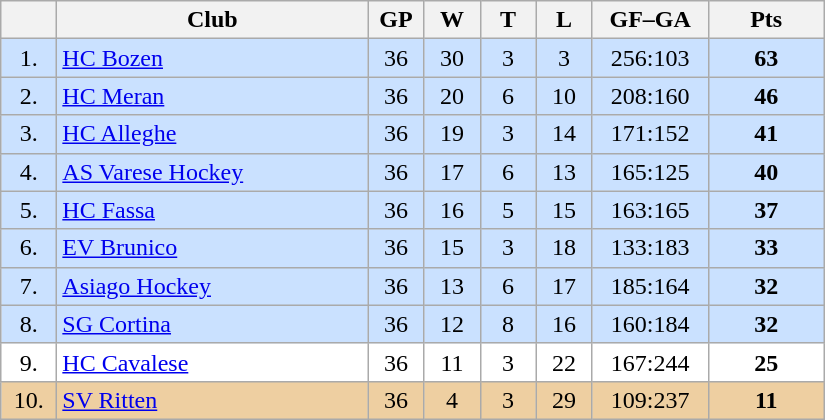<table class="wikitable">
<tr>
<th width="30"></th>
<th width="200">Club</th>
<th width="30">GP</th>
<th width="30">W</th>
<th width="30">T</th>
<th width="30">L</th>
<th width="70">GF–GA</th>
<th width="70">Pts</th>
</tr>
<tr bgcolor="#CAE1FF" align="center">
<td>1.</td>
<td align="left"><a href='#'>HC Bozen</a></td>
<td>36</td>
<td>30</td>
<td>3</td>
<td>3</td>
<td>256:103</td>
<td><strong>63</strong></td>
</tr>
<tr bgcolor="#CAE1FF" align="center">
<td>2.</td>
<td align="left"><a href='#'>HC Meran</a></td>
<td>36</td>
<td>20</td>
<td>6</td>
<td>10</td>
<td>208:160</td>
<td><strong>46</strong></td>
</tr>
<tr bgcolor="#CAE1FF" align="center">
<td>3.</td>
<td align="left"><a href='#'>HC Alleghe</a></td>
<td>36</td>
<td>19</td>
<td>3</td>
<td>14</td>
<td>171:152</td>
<td><strong>41</strong></td>
</tr>
<tr bgcolor="#CAE1FF" align="center">
<td>4.</td>
<td align="left"><a href='#'>AS Varese Hockey</a></td>
<td>36</td>
<td>17</td>
<td>6</td>
<td>13</td>
<td>165:125</td>
<td><strong>40</strong></td>
</tr>
<tr bgcolor="#CAE1FF" align="center">
<td>5.</td>
<td align="left"><a href='#'>HC Fassa</a></td>
<td>36</td>
<td>16</td>
<td>5</td>
<td>15</td>
<td>163:165</td>
<td><strong>37</strong></td>
</tr>
<tr bgcolor="#CAE1FF" align="center">
<td>6.</td>
<td align="left"><a href='#'>EV Brunico</a></td>
<td>36</td>
<td>15</td>
<td>3</td>
<td>18</td>
<td>133:183</td>
<td><strong>33</strong></td>
</tr>
<tr bgcolor="#CAE1FF" align="center">
<td>7.</td>
<td align="left"><a href='#'>Asiago Hockey</a></td>
<td>36</td>
<td>13</td>
<td>6</td>
<td>17</td>
<td>185:164</td>
<td><strong>32</strong></td>
</tr>
<tr bgcolor="#CAE1FF" align="center">
<td>8.</td>
<td align="left"><a href='#'>SG Cortina</a></td>
<td>36</td>
<td>12</td>
<td>8</td>
<td>16</td>
<td>160:184</td>
<td><strong>32</strong></td>
</tr>
<tr bgcolor="#FFFFFF" align="center">
<td>9.</td>
<td align="left"><a href='#'>HC Cavalese</a></td>
<td>36</td>
<td>11</td>
<td>3</td>
<td>22</td>
<td>167:244</td>
<td><strong>25</strong></td>
</tr>
<tr bgcolor="#EECFA1" align="center">
<td>10.</td>
<td align="left"><a href='#'>SV Ritten</a></td>
<td>36</td>
<td>4</td>
<td>3</td>
<td>29</td>
<td>109:237</td>
<td><strong>11</strong></td>
</tr>
</table>
